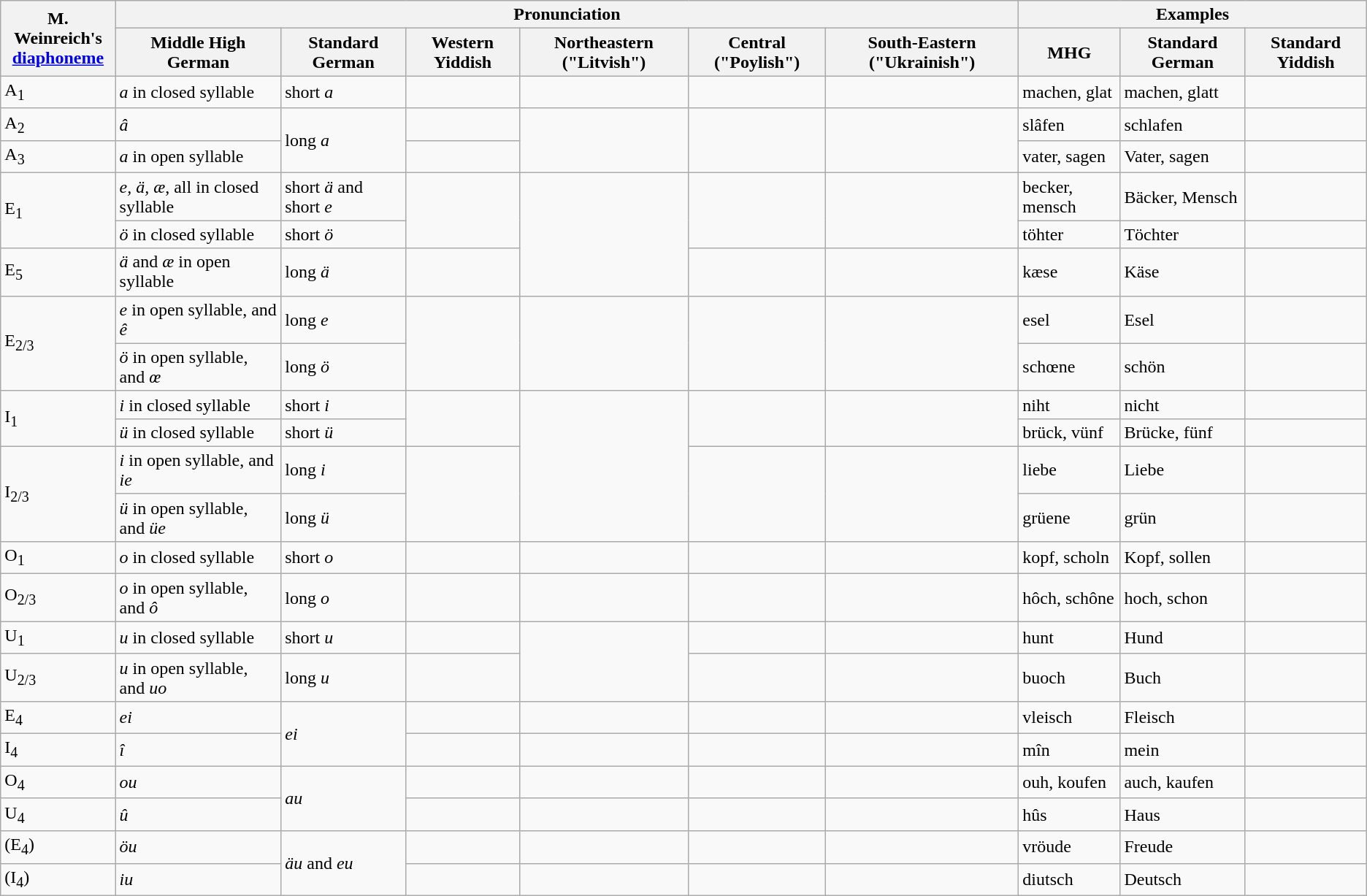<table class="wikitable">
<tr>
<th rowspan="2">M. Weinreich's<br><a href='#'>diaphoneme</a></th>
<th colspan="6">Pronunciation</th>
<th colspan="3">Examples</th>
</tr>
<tr>
<th>Middle High German</th>
<th>Standard German</th>
<th>Western Yiddish</th>
<th>Northeastern ("Litvish")</th>
<th>Central ("Poylish")</th>
<th>South-Eastern ("Ukrainish")</th>
<th>MHG</th>
<th>Standard German</th>
<th>Standard Yiddish</th>
</tr>
<tr>
<td>A<sub>1</sub></td>
<td><em>a</em> in closed syllable</td>
<td>short <em>a</em> </td>
<td></td>
<td></td>
<td></td>
<td></td>
<td>machen, glat</td>
<td>machen, glatt </td>
<td> </td>
</tr>
<tr>
<td>A<sub>2</sub></td>
<td><em>â</em></td>
<td rowspan="2">long <em>a</em> </td>
<td></td>
<td rowspan="2"></td>
<td rowspan="2"></td>
<td rowspan="2"></td>
<td>slâfen</td>
<td>schlafen </td>
<td> </td>
</tr>
<tr>
<td>A<sub>3</sub></td>
<td><em>a</em> in open syllable</td>
<td></td>
<td>vater, sagen</td>
<td>Vater, sagen </td>
<td> </td>
</tr>
<tr>
<td rowspan="2">E<sub>1</sub></td>
<td><em>e, ä, æ</em>, all in closed syllable</td>
<td>short <em>ä</em> and short <em>e</em> </td>
<td rowspan="2"></td>
<td rowspan="3"></td>
<td rowspan="2"></td>
<td rowspan="2"></td>
<td>becker, mensch</td>
<td>Bäcker, Mensch </td>
<td> </td>
</tr>
<tr>
<td><em>ö</em> in closed syllable</td>
<td>short <em>ö</em> </td>
<td>töhter</td>
<td>Töchter </td>
<td> </td>
</tr>
<tr>
<td>E<sub>5</sub></td>
<td><em>ä</em> and <em>æ</em> in open syllable</td>
<td>long <em>ä</em> </td>
<td></td>
<td></td>
<td></td>
<td>kæse</td>
<td>Käse </td>
<td> </td>
</tr>
<tr>
<td rowspan="2">E<sub>2/3</sub></td>
<td><em>e</em> in open syllable, and <em>ê</em></td>
<td>long <em>e</em> </td>
<td rowspan="2"></td>
<td rowspan="2"></td>
<td rowspan="2"></td>
<td rowspan="2"></td>
<td>esel</td>
<td>Esel </td>
<td> </td>
</tr>
<tr>
<td><em>ö</em> in open syllable, and <em>œ</em></td>
<td>long <em>ö</em> </td>
<td>schœne</td>
<td>schön </td>
<td> </td>
</tr>
<tr>
<td rowspan="2">I<sub>1</sub></td>
<td><em>i</em> in closed syllable</td>
<td>short <em>i</em> </td>
<td rowspan="2"></td>
<td rowspan="4"></td>
<td rowspan="2"></td>
<td rowspan="2"></td>
<td>niht</td>
<td>nicht </td>
<td> </td>
</tr>
<tr>
<td><em>ü</em> in closed syllable</td>
<td>short <em>ü</em> </td>
<td>brück, vünf</td>
<td>Brücke, fünf </td>
<td> </td>
</tr>
<tr>
<td rowspan="2">I<sub>2/3</sub></td>
<td><em>i</em> in open syllable, and <em>ie</em></td>
<td>long <em>i</em> </td>
<td rowspan="2"></td>
<td rowspan="2"></td>
<td rowspan="2"></td>
<td>liebe</td>
<td>Liebe </td>
<td> </td>
</tr>
<tr>
<td><em>ü</em> in open syllable, and <em>üe</em></td>
<td>long <em>ü</em> </td>
<td>grüene</td>
<td>grün </td>
<td> </td>
</tr>
<tr>
<td>O<sub>1</sub></td>
<td><em>o</em> in closed syllable</td>
<td>short <em>o</em> </td>
<td></td>
<td></td>
<td></td>
<td></td>
<td>kopf, scholn</td>
<td>Kopf, sollen </td>
<td> </td>
</tr>
<tr>
<td>O<sub>2/3</sub></td>
<td><em>o</em> in open syllable, and <em>ô</em></td>
<td>long <em>o</em> </td>
<td></td>
<td></td>
<td></td>
<td></td>
<td>hôch, schône</td>
<td>hoch, schon </td>
<td> </td>
</tr>
<tr>
<td>U<sub>1</sub></td>
<td><em>u</em> in closed syllable</td>
<td>short <em>u</em> </td>
<td></td>
<td rowspan="2"></td>
<td></td>
<td></td>
<td>hunt</td>
<td>Hund </td>
<td> </td>
</tr>
<tr>
<td>U<sub>2/3</sub></td>
<td><em>u</em> in open syllable, and <em>uo</em></td>
<td>long <em>u</em> </td>
<td></td>
<td></td>
<td></td>
<td>buoch</td>
<td>Buch </td>
<td> </td>
</tr>
<tr>
<td>E<sub>4</sub></td>
<td><em>ei</em></td>
<td rowspan="2"><em>ei</em> </td>
<td></td>
<td></td>
<td></td>
<td></td>
<td>vleisch</td>
<td>Fleisch </td>
<td> </td>
</tr>
<tr>
<td>I<sub>4</sub></td>
<td><em>î</em></td>
<td></td>
<td></td>
<td></td>
<td></td>
<td>mîn</td>
<td>mein </td>
<td> </td>
</tr>
<tr>
<td>O<sub>4</sub></td>
<td><em>ou</em></td>
<td rowspan="2"><em>au</em> </td>
<td></td>
<td></td>
<td></td>
<td></td>
<td>ouh, koufen</td>
<td>auch, kaufen </td>
<td> </td>
</tr>
<tr>
<td>U<sub>4</sub></td>
<td><em>û</em></td>
<td></td>
<td></td>
<td></td>
<td></td>
<td>hûs</td>
<td>Haus </td>
<td> </td>
</tr>
<tr>
<td>(E<sub>4</sub>)</td>
<td><em>öu</em></td>
<td rowspan="2"><em>äu</em> and <em>eu</em> </td>
<td></td>
<td></td>
<td></td>
<td></td>
<td>vröude</td>
<td>Freude </td>
<td> </td>
</tr>
<tr>
<td>(I<sub>4</sub>)</td>
<td><em>iu</em></td>
<td></td>
<td></td>
<td></td>
<td></td>
<td>diutsch</td>
<td>Deutsch </td>
<td> </td>
</tr>
</table>
